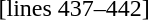<table>
<tr valign="top">
<td><br>[lines 437–442]</td>
<td><br></td>
</tr>
</table>
